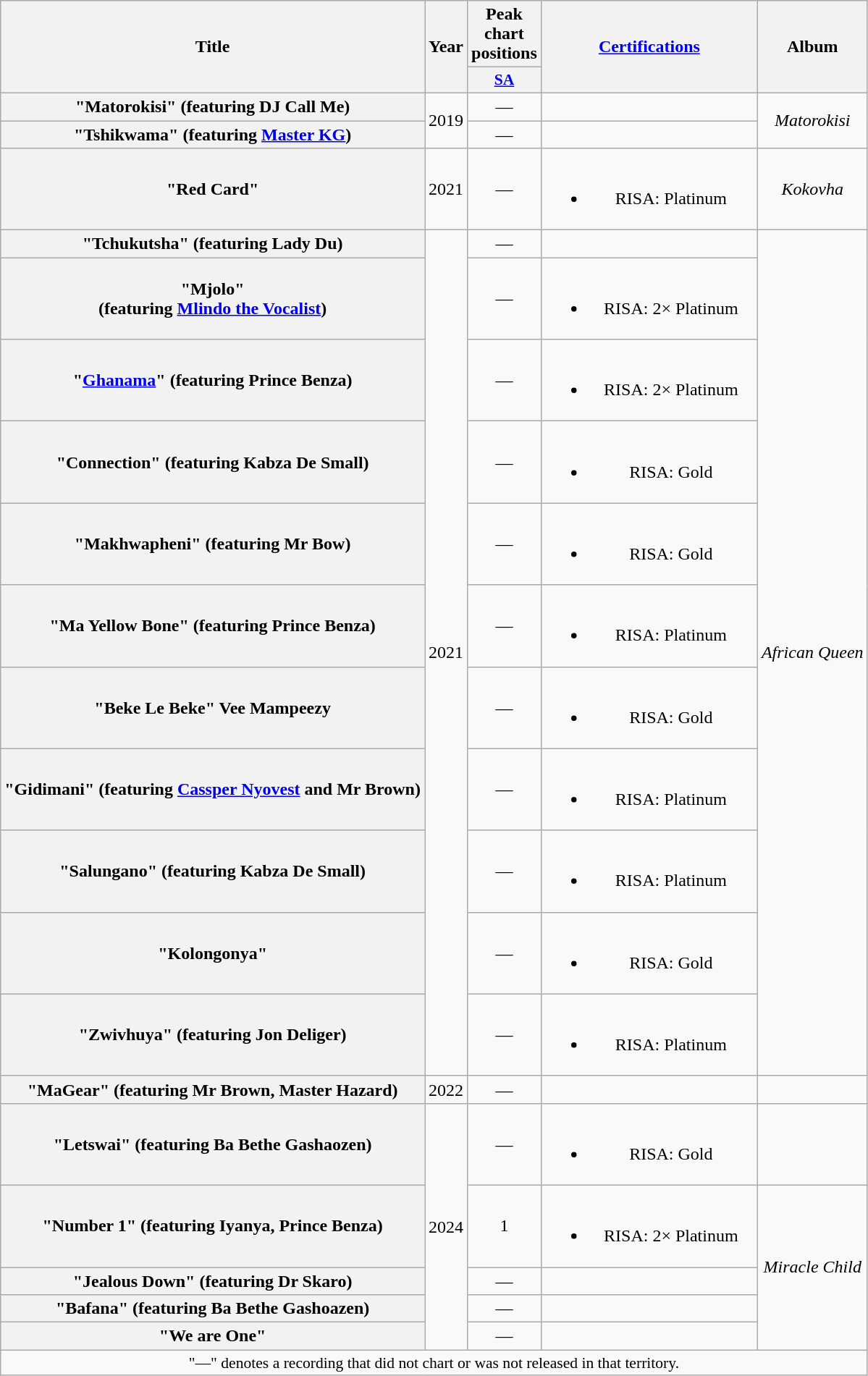<table class="wikitable plainrowheaders" style="text-align:center;">
<tr>
<th scope="col" rowspan="2">Title</th>
<th scope="col" rowspan="2">Year</th>
<th scope="col" colspan="1">Peak chart positions</th>
<th scope="col" rowspan="2" style="width:12em;"><a href='#'>Certifications</a></th>
<th scope="col" rowspan="2">Album</th>
</tr>
<tr>
<th scope="col" style="width:3em;font-size:90%;"><a href='#'>SA</a><br></th>
</tr>
<tr>
<th scope="row">"Matorokisi" (featuring DJ Call Me)</th>
<td rowspan=2>2019</td>
<td>—</td>
<td></td>
<td rowspan=2><em>Matorokisi</em></td>
</tr>
<tr>
<th scope="row">"Tshikwama" (featuring <a href='#'>Master KG</a>)</th>
<td>—</td>
<td></td>
</tr>
<tr>
<th scope="row">"Red Card"</th>
<td>2021</td>
<td>—</td>
<td><br><ul><li>RISA: Platinum</li></ul></td>
<td><em>Kokovha</em></td>
</tr>
<tr>
<th scope="row">"Tchukutsha" (featuring Lady Du)</th>
<td rowspan="11">2021</td>
<td>—</td>
<td></td>
<td rowspan="11"><em>African Queen</em></td>
</tr>
<tr>
<th scope="row">"Mjolo"<br>(featuring <a href='#'>Mlindo the Vocalist</a>)</th>
<td>—</td>
<td><br><ul><li>RISA: 2× Platinum</li></ul></td>
</tr>
<tr>
<th scope="row">"<a href='#'>Ghanama</a>" (featuring Prince Benza)</th>
<td>—</td>
<td><br><ul><li>RISA: 2× Platinum</li></ul></td>
</tr>
<tr>
<th scope="row">"Connection" (featuring Kabza De Small)</th>
<td>—</td>
<td><br><ul><li>RISA: Gold</li></ul></td>
</tr>
<tr>
<th scope="row">"Makhwapheni" (featuring Mr Bow)</th>
<td>—</td>
<td><br><ul><li>RISA: Gold</li></ul></td>
</tr>
<tr>
<th scope="row">"Ma Yellow Bone" (featuring Prince Benza)</th>
<td>—</td>
<td><br><ul><li>RISA: Platinum</li></ul></td>
</tr>
<tr>
<th scope="row">"Beke Le Beke" Vee Mampeezy</th>
<td>—</td>
<td><br><ul><li>RISA: Gold</li></ul></td>
</tr>
<tr>
<th scope="row">"Gidimani" (featuring <a href='#'>Cassper Nyovest</a> and Mr Brown)</th>
<td>—</td>
<td><br><ul><li>RISA: Platinum</li></ul></td>
</tr>
<tr>
<th scope="row">"Salungano" (featuring Kabza De Small)</th>
<td>—</td>
<td><br><ul><li>RISA: Platinum</li></ul></td>
</tr>
<tr>
<th scope="row">"Kolongonya"</th>
<td>—</td>
<td><br><ul><li>RISA: Gold</li></ul></td>
</tr>
<tr>
<th scope="row">"Zwivhuya" (featuring Jon Deliger)</th>
<td>—</td>
<td><br><ul><li>RISA: Platinum</li></ul></td>
</tr>
<tr>
<th scope="row">"MaGear" (featuring  Mr Brown, Master Hazard)</th>
<td>2022</td>
<td>—</td>
<td></td>
<td></td>
</tr>
<tr>
<th scope="row">"Letswai" (featuring Ba Bethe Gashaozen)</th>
<td rowspan=5>2024</td>
<td>—</td>
<td><br><ul><li>RISA: Gold</li></ul></td>
<td></td>
</tr>
<tr>
<th scope="row">"Number 1" (featuring Iyanya, Prince Benza)</th>
<td>1</td>
<td><br><ul><li>RISA: 2× Platinum</li></ul></td>
<td rowspan=4><em>Miracle Child</em></td>
</tr>
<tr>
<th scope="row">"Jealous Down" (featuring Dr Skaro)</th>
<td>—</td>
<td></td>
</tr>
<tr>
<th scope="row">"Bafana" (featuring Ba Bethe Gashoazen)</th>
<td>—</td>
<td></td>
</tr>
<tr>
<th scope="row">"We are One"</th>
<td>—</td>
<td></td>
</tr>
<tr>
<td colspan="8" style="font-size:90%">"—" denotes a recording that did not chart or was not released in that territory.</td>
</tr>
</table>
